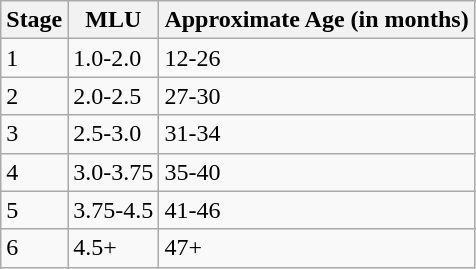<table class="wikitable">
<tr>
<th>Stage</th>
<th>MLU</th>
<th>Approximate Age (in months)</th>
</tr>
<tr>
<td>1</td>
<td>1.0-2.0</td>
<td>12-26</td>
</tr>
<tr>
<td>2</td>
<td>2.0-2.5</td>
<td>27-30</td>
</tr>
<tr>
<td>3</td>
<td>2.5-3.0</td>
<td>31-34</td>
</tr>
<tr>
<td>4</td>
<td>3.0-3.75</td>
<td>35-40</td>
</tr>
<tr>
<td>5</td>
<td>3.75-4.5</td>
<td>41-46</td>
</tr>
<tr>
<td>6</td>
<td>4.5+</td>
<td>47+</td>
</tr>
</table>
